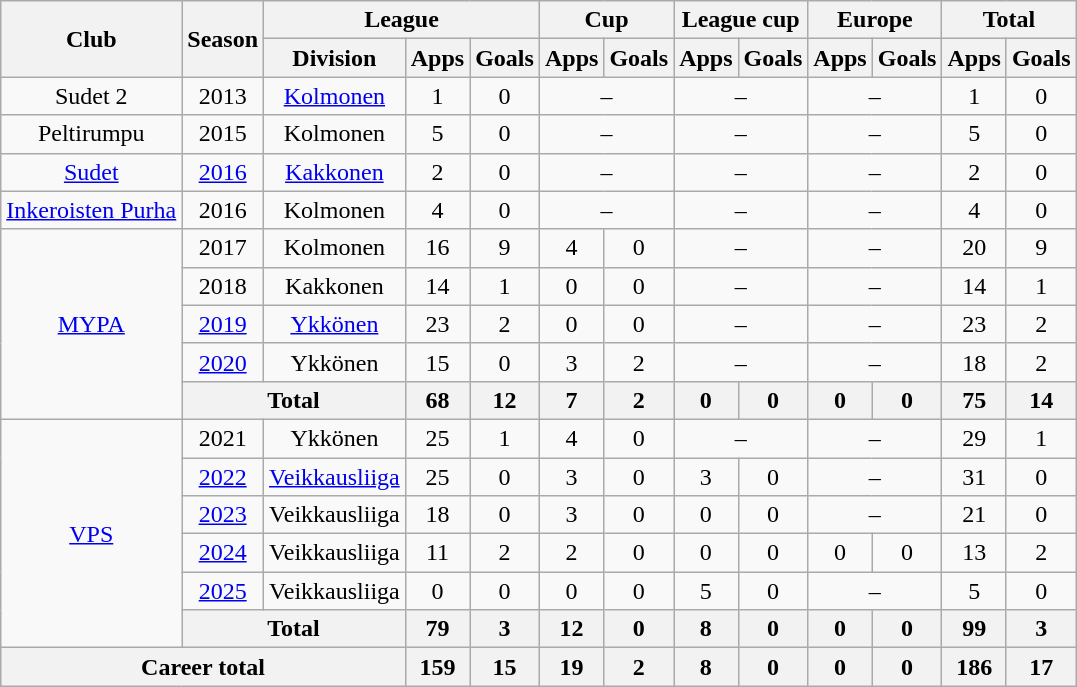<table class="wikitable" style="text-align:center">
<tr>
<th rowspan="2">Club</th>
<th rowspan="2">Season</th>
<th colspan="3">League</th>
<th colspan="2">Cup</th>
<th colspan="2">League cup</th>
<th colspan="2">Europe</th>
<th colspan="2">Total</th>
</tr>
<tr>
<th>Division</th>
<th>Apps</th>
<th>Goals</th>
<th>Apps</th>
<th>Goals</th>
<th>Apps</th>
<th>Goals</th>
<th>Apps</th>
<th>Goals</th>
<th>Apps</th>
<th>Goals</th>
</tr>
<tr>
<td>Sudet 2</td>
<td>2013</td>
<td><a href='#'>Kolmonen</a></td>
<td>1</td>
<td>0</td>
<td colspan=2>–</td>
<td colspan=2>–</td>
<td colspan=2>–</td>
<td>1</td>
<td>0</td>
</tr>
<tr>
<td>Peltirumpu</td>
<td>2015</td>
<td>Kolmonen</td>
<td>5</td>
<td>0</td>
<td colspan=2>–</td>
<td colspan=2>–</td>
<td colspan=2>–</td>
<td>5</td>
<td>0</td>
</tr>
<tr>
<td><a href='#'>Sudet</a></td>
<td><a href='#'>2016</a></td>
<td><a href='#'>Kakkonen</a></td>
<td>2</td>
<td>0</td>
<td colspan=2>–</td>
<td colspan=2>–</td>
<td colspan=2>–</td>
<td>2</td>
<td>0</td>
</tr>
<tr>
<td><a href='#'>Inkeroisten Purha</a></td>
<td>2016</td>
<td>Kolmonen</td>
<td>4</td>
<td>0</td>
<td colspan=2>–</td>
<td colspan=2>–</td>
<td colspan=2>–</td>
<td>4</td>
<td>0</td>
</tr>
<tr>
<td rowspan=5><a href='#'>MYPA</a></td>
<td>2017</td>
<td>Kolmonen</td>
<td>16</td>
<td>9</td>
<td>4</td>
<td>0</td>
<td colspan=2>–</td>
<td colspan=2>–</td>
<td>20</td>
<td>9</td>
</tr>
<tr>
<td>2018</td>
<td>Kakkonen</td>
<td>14</td>
<td>1</td>
<td>0</td>
<td>0</td>
<td colspan=2>–</td>
<td colspan=2>–</td>
<td>14</td>
<td>1</td>
</tr>
<tr>
<td><a href='#'>2019</a></td>
<td><a href='#'>Ykkönen</a></td>
<td>23</td>
<td>2</td>
<td>0</td>
<td>0</td>
<td colspan=2>–</td>
<td colspan=2>–</td>
<td>23</td>
<td>2</td>
</tr>
<tr>
<td><a href='#'>2020</a></td>
<td>Ykkönen</td>
<td>15</td>
<td>0</td>
<td>3</td>
<td>2</td>
<td colspan=2>–</td>
<td colspan=2>–</td>
<td>18</td>
<td>2</td>
</tr>
<tr>
<th colspan=2>Total</th>
<th>68</th>
<th>12</th>
<th>7</th>
<th>2</th>
<th>0</th>
<th>0</th>
<th>0</th>
<th>0</th>
<th>75</th>
<th>14</th>
</tr>
<tr>
<td rowspan=6><a href='#'>VPS</a></td>
<td>2021</td>
<td>Ykkönen</td>
<td>25</td>
<td>1</td>
<td>4</td>
<td>0</td>
<td colspan=2>–</td>
<td colspan=2>–</td>
<td>29</td>
<td>1</td>
</tr>
<tr>
<td><a href='#'>2022</a></td>
<td><a href='#'>Veikkausliiga</a></td>
<td>25</td>
<td>0</td>
<td>3</td>
<td>0</td>
<td>3</td>
<td>0</td>
<td colspan=2>–</td>
<td>31</td>
<td>0</td>
</tr>
<tr>
<td><a href='#'>2023</a></td>
<td>Veikkausliiga</td>
<td>18</td>
<td>0</td>
<td>3</td>
<td>0</td>
<td>0</td>
<td>0</td>
<td colspan=2>–</td>
<td>21</td>
<td>0</td>
</tr>
<tr>
<td><a href='#'>2024</a></td>
<td>Veikkausliiga</td>
<td>11</td>
<td>2</td>
<td>2</td>
<td>0</td>
<td>0</td>
<td>0</td>
<td>0</td>
<td>0</td>
<td>13</td>
<td>2</td>
</tr>
<tr>
<td><a href='#'>2025</a></td>
<td>Veikkausliiga</td>
<td>0</td>
<td>0</td>
<td>0</td>
<td>0</td>
<td>5</td>
<td>0</td>
<td colspan=2>–</td>
<td>5</td>
<td>0</td>
</tr>
<tr>
<th colspan=2>Total</th>
<th>79</th>
<th>3</th>
<th>12</th>
<th>0</th>
<th>8</th>
<th>0</th>
<th>0</th>
<th>0</th>
<th>99</th>
<th>3</th>
</tr>
<tr>
<th colspan="3">Career total</th>
<th>159</th>
<th>15</th>
<th>19</th>
<th>2</th>
<th>8</th>
<th>0</th>
<th>0</th>
<th>0</th>
<th>186</th>
<th>17</th>
</tr>
</table>
